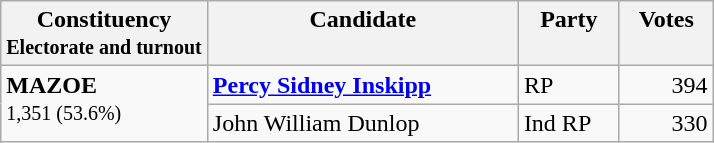<table class="wikitable">
<tr>
<th align="left">Constituency<br><small>Electorate and turnout</small></th>
<th align="center" valign="top">Candidate</th>
<th align="center" valign="top">Party</th>
<th align="center" valign="top">Votes</th>
</tr>
<tr>
<td valign="top" rowspan="2"><strong>MAZOE</strong><br><small>1,351 (53.6%)</small></td>
<td align="left" width="200"><strong><a href='#'>Percy Sidney Inskipp</a></strong></td>
<td align="left" width="60">RP</td>
<td align="right" width="55">394</td>
</tr>
<tr>
<td align="left">John William Dunlop</td>
<td align="left">Ind RP</td>
<td align="right">330</td>
</tr>
</table>
